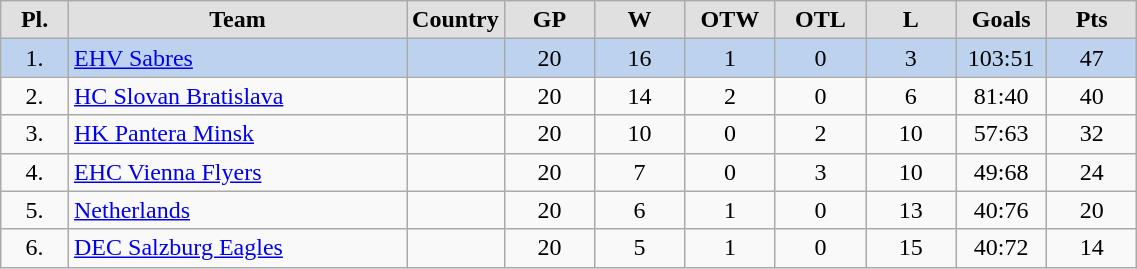<table class="wikitable" style="text-align:center; width:60%">
<tr style="font-weight:bold; background-color:#e0e0e0">
<td width="6%">Pl.</td>
<td width="30%">Team</td>
<td width="8%">Country</td>
<td width="8%">GP</td>
<td width="8%">W</td>
<td width="8%">OTW</td>
<td width="8%">OTL</td>
<td width="8%">L</td>
<td width="8%">Goals</td>
<td width="8%">Pts</td>
</tr>
<tr style="background-color:#BCD2EE">
<td>1.</td>
<td align="left"><a href='#'>EHV Sabres</a></td>
<td></td>
<td>20</td>
<td>16</td>
<td>1</td>
<td>0</td>
<td>3</td>
<td>103:51</td>
<td>47</td>
</tr>
<tr>
<td>2.</td>
<td align="left"><a href='#'>HC Slovan Bratislava</a></td>
<td></td>
<td>20</td>
<td>14</td>
<td>2</td>
<td>0</td>
<td>6</td>
<td>81:40</td>
<td>40</td>
</tr>
<tr>
<td>3.</td>
<td align="left"><a href='#'>HK Pantera Minsk</a></td>
<td></td>
<td>20</td>
<td>10</td>
<td>0</td>
<td>2</td>
<td>10</td>
<td>57:63</td>
<td>32</td>
</tr>
<tr>
<td>4.</td>
<td align="left"><a href='#'>EHC Vienna Flyers</a></td>
<td></td>
<td>20</td>
<td>7</td>
<td>0</td>
<td>3</td>
<td>10</td>
<td>49:68</td>
<td>24</td>
</tr>
<tr>
<td>5.</td>
<td align="left"><a href='#'>Netherlands</a></td>
<td></td>
<td>20</td>
<td>6</td>
<td>1</td>
<td>0</td>
<td>13</td>
<td>40:76</td>
<td>20</td>
</tr>
<tr>
<td>6.</td>
<td align="left"><a href='#'>DEC Salzburg Eagles</a></td>
<td></td>
<td>20</td>
<td>5</td>
<td>1</td>
<td>0</td>
<td>15</td>
<td>40:72</td>
<td>14</td>
</tr>
</table>
